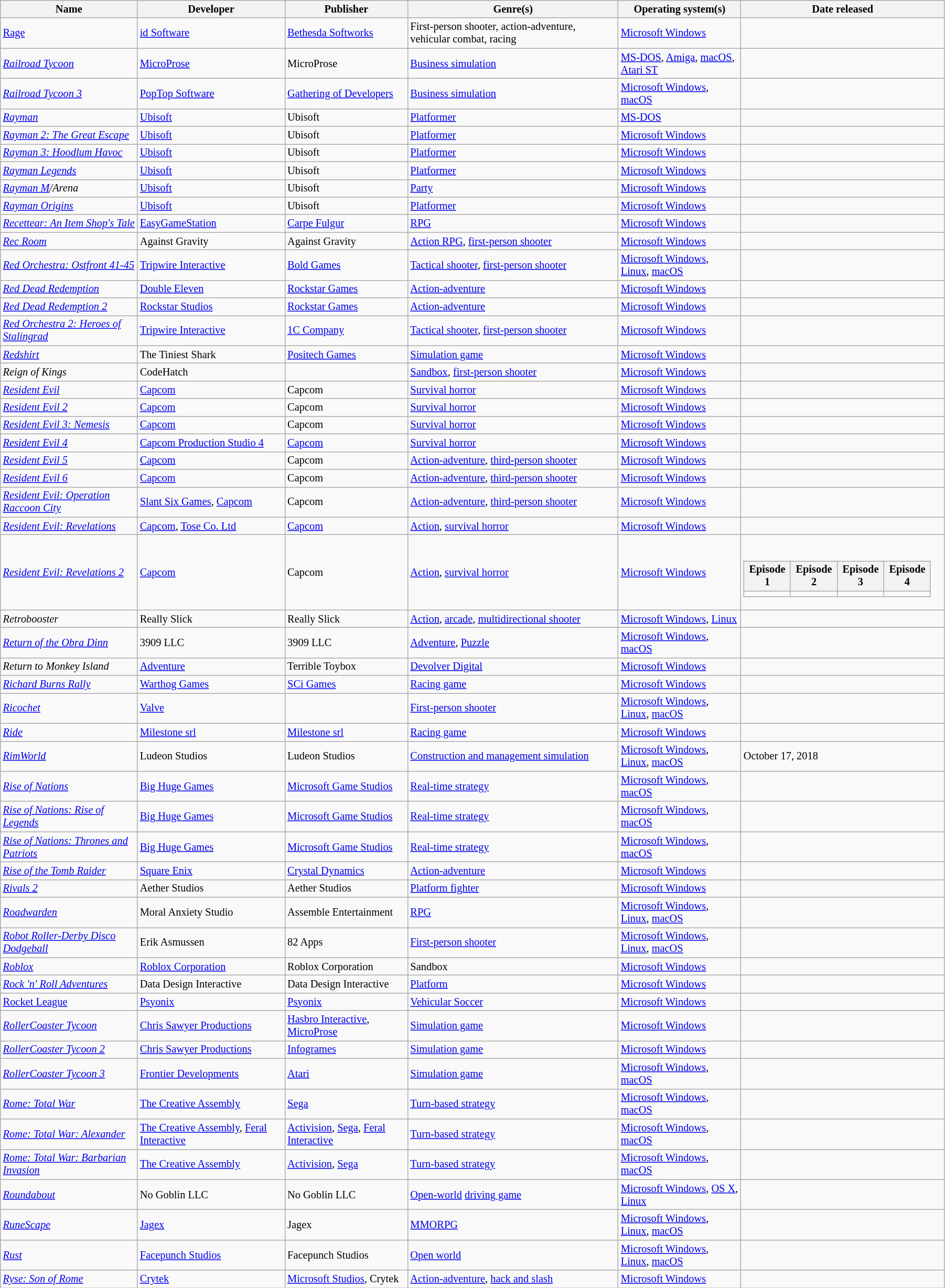<table class="wikitable sortable" style="font-size:85%; width:95%">
<tr>
<th>Name</th>
<th>Developer</th>
<th>Publisher</th>
<th>Genre(s)</th>
<th>Operating system(s)</th>
<th>Date released</th>
</tr>
<tr>
<td><a href='#'>Rage</a></td>
<td><a href='#'>id Software</a></td>
<td><a href='#'>Bethesda Softworks</a></td>
<td>First-person shooter, action-adventure, vehicular combat, racing</td>
<td><a href='#'>Microsoft Windows</a></td>
<td></td>
</tr>
<tr>
<td><em><a href='#'>Railroad Tycoon</a></em></td>
<td><a href='#'>MicroProse</a></td>
<td>MicroProse</td>
<td><a href='#'>Business simulation</a></td>
<td><a href='#'>MS-DOS</a>, <a href='#'>Amiga</a>, <a href='#'>macOS</a>, <a href='#'>Atari ST</a></td>
<td></td>
</tr>
<tr>
<td><em><a href='#'>Railroad Tycoon 3</a></em></td>
<td><a href='#'>PopTop Software</a></td>
<td><a href='#'>Gathering of Developers</a></td>
<td><a href='#'>Business simulation</a></td>
<td><a href='#'>Microsoft Windows</a>, <a href='#'>macOS</a></td>
<td></td>
</tr>
<tr>
<td><em><a href='#'>Rayman</a></em></td>
<td><a href='#'>Ubisoft</a></td>
<td>Ubisoft</td>
<td><a href='#'>Platformer</a></td>
<td><a href='#'>MS-DOS</a></td>
<td></td>
</tr>
<tr>
<td><em><a href='#'>Rayman 2: The Great Escape</a></em></td>
<td><a href='#'>Ubisoft</a></td>
<td>Ubisoft</td>
<td><a href='#'>Platformer</a></td>
<td><a href='#'>Microsoft Windows</a></td>
<td></td>
</tr>
<tr>
<td><em><a href='#'>Rayman 3: Hoodlum Havoc</a></em></td>
<td><a href='#'>Ubisoft</a></td>
<td>Ubisoft</td>
<td><a href='#'>Platformer</a></td>
<td><a href='#'>Microsoft Windows</a></td>
<td></td>
</tr>
<tr>
<td><em><a href='#'>Rayman Legends</a></em></td>
<td><a href='#'>Ubisoft</a></td>
<td>Ubisoft</td>
<td><a href='#'>Platformer</a></td>
<td><a href='#'>Microsoft Windows</a></td>
<td></td>
</tr>
<tr>
<td><em><a href='#'>Rayman M</a>/Arena</em></td>
<td><a href='#'>Ubisoft</a></td>
<td>Ubisoft</td>
<td><a href='#'>Party</a></td>
<td><a href='#'>Microsoft Windows</a></td>
<td></td>
</tr>
<tr>
<td><em><a href='#'>Rayman Origins</a></em></td>
<td><a href='#'>Ubisoft</a></td>
<td>Ubisoft</td>
<td><a href='#'>Platformer</a></td>
<td><a href='#'>Microsoft Windows</a></td>
<td></td>
</tr>
<tr>
<td><em><a href='#'>Recettear: An Item Shop's Tale</a></em></td>
<td><a href='#'>EasyGameStation</a></td>
<td><a href='#'>Carpe Fulgur</a></td>
<td><a href='#'>RPG</a></td>
<td><a href='#'>Microsoft Windows</a></td>
<td></td>
</tr>
<tr>
<td><em><a href='#'>Rec Room</a></em></td>
<td>Against Gravity</td>
<td>Against Gravity</td>
<td><a href='#'>Action RPG</a>, <a href='#'>first-person shooter</a></td>
<td><a href='#'>Microsoft Windows</a></td>
<td></td>
</tr>
<tr>
<td><em><a href='#'>Red Orchestra: Ostfront 41-45</a></em></td>
<td><a href='#'>Tripwire Interactive</a></td>
<td><a href='#'>Bold Games</a></td>
<td><a href='#'>Tactical shooter</a>, <a href='#'>first-person shooter</a></td>
<td><a href='#'>Microsoft Windows</a>, <a href='#'>Linux</a>, <a href='#'>macOS</a></td>
<td></td>
</tr>
<tr>
<td><em><a href='#'>Red Dead Redemption</a></em></td>
<td><a href='#'>Double Eleven</a></td>
<td><a href='#'>Rockstar Games</a></td>
<td><a href='#'>Action-adventure</a></td>
<td><a href='#'>Microsoft Windows</a></td>
<td></td>
</tr>
<tr>
<td><em><a href='#'>Red Dead Redemption 2</a></em></td>
<td><a href='#'>Rockstar Studios</a></td>
<td><a href='#'>Rockstar Games</a></td>
<td><a href='#'>Action-adventure</a></td>
<td><a href='#'>Microsoft Windows</a></td>
<td></td>
</tr>
<tr>
<td><em><a href='#'>Red Orchestra 2: Heroes of Stalingrad</a></em></td>
<td><a href='#'>Tripwire Interactive</a></td>
<td><a href='#'>1C Company</a></td>
<td><a href='#'>Tactical shooter</a>, <a href='#'>first-person shooter</a></td>
<td><a href='#'>Microsoft Windows</a></td>
<td></td>
</tr>
<tr>
<td><em><a href='#'>Redshirt</a></em></td>
<td>The Tiniest Shark</td>
<td><a href='#'>Positech Games</a></td>
<td><a href='#'>Simulation game</a></td>
<td><a href='#'>Microsoft Windows</a></td>
<td></td>
</tr>
<tr>
<td><em>Reign of Kings</em></td>
<td>CodeHatch</td>
<td></td>
<td><a href='#'>Sandbox</a>, <a href='#'>first-person shooter</a></td>
<td><a href='#'>Microsoft Windows</a></td>
<td></td>
</tr>
<tr>
<td><em><a href='#'>Resident Evil</a></em></td>
<td><a href='#'>Capcom</a></td>
<td>Capcom</td>
<td><a href='#'>Survival horror</a></td>
<td><a href='#'>Microsoft Windows</a></td>
<td></td>
</tr>
<tr>
<td><em><a href='#'>Resident Evil 2</a></em></td>
<td><a href='#'>Capcom</a></td>
<td>Capcom</td>
<td><a href='#'>Survival horror</a></td>
<td><a href='#'>Microsoft Windows</a></td>
<td></td>
</tr>
<tr>
<td><em><a href='#'>Resident Evil 3: Nemesis</a></em></td>
<td><a href='#'>Capcom</a></td>
<td>Capcom</td>
<td><a href='#'>Survival horror</a></td>
<td><a href='#'>Microsoft Windows</a></td>
<td></td>
</tr>
<tr>
<td><em><a href='#'>Resident Evil 4</a></em></td>
<td><a href='#'>Capcom Production Studio 4</a></td>
<td><a href='#'>Capcom</a></td>
<td><a href='#'>Survival horror</a></td>
<td><a href='#'>Microsoft Windows</a></td>
<td></td>
</tr>
<tr>
<td><em><a href='#'>Resident Evil 5</a></em></td>
<td><a href='#'>Capcom</a></td>
<td>Capcom</td>
<td><a href='#'>Action-adventure</a>, <a href='#'>third-person shooter</a></td>
<td><a href='#'>Microsoft Windows</a></td>
<td></td>
</tr>
<tr>
<td><em><a href='#'>Resident Evil 6</a></em></td>
<td><a href='#'>Capcom</a></td>
<td>Capcom</td>
<td><a href='#'>Action-adventure</a>, <a href='#'>third-person shooter</a></td>
<td><a href='#'>Microsoft Windows</a></td>
<td></td>
</tr>
<tr>
<td><em><a href='#'>Resident Evil: Operation Raccoon City</a></em></td>
<td><a href='#'>Slant Six Games</a>, <a href='#'>Capcom</a></td>
<td>Capcom</td>
<td><a href='#'>Action-adventure</a>, <a href='#'>third-person shooter</a></td>
<td><a href='#'>Microsoft Windows</a></td>
<td></td>
</tr>
<tr>
<td><em><a href='#'>Resident Evil: Revelations</a></em></td>
<td><a href='#'>Capcom</a>, <a href='#'>Tose Co. Ltd</a></td>
<td><a href='#'>Capcom</a></td>
<td><a href='#'>Action</a>, <a href='#'>survival horror</a></td>
<td><a href='#'>Microsoft Windows</a></td>
<td></td>
</tr>
<tr>
<td><em><a href='#'>Resident Evil: Revelations 2</a></em></td>
<td><a href='#'>Capcom</a></td>
<td>Capcom</td>
<td><a href='#'>Action</a>, <a href='#'>survival horror</a></td>
<td><a href='#'>Microsoft Windows</a></td>
<td><br><table class="wikitable">
<tr>
<th>Episode 1</th>
<th>Episode 2</th>
<th>Episode 3</th>
<th>Episode 4</th>
</tr>
<tr>
<td></td>
<td></td>
<td></td>
<td></td>
</tr>
</table>
</td>
</tr>
<tr>
<td><em>Retrobooster</em></td>
<td>Really Slick</td>
<td>Really Slick</td>
<td><a href='#'>Action</a>, <a href='#'>arcade</a>, <a href='#'>multidirectional shooter</a></td>
<td><a href='#'>Microsoft Windows</a>, <a href='#'>Linux</a></td>
<td></td>
</tr>
<tr>
<td><em><a href='#'>Return of the Obra Dinn</a></em></td>
<td>3909 LLC</td>
<td>3909 LLC</td>
<td><a href='#'>Adventure</a>, <a href='#'>Puzzle</a></td>
<td><a href='#'>Microsoft Windows</a>, <a href='#'>macOS</a></td>
<td></td>
</tr>
<tr>
<td><em>Return to Monkey Island</em></td>
<td><a href='#'>Adventure</a></td>
<td>Terrible Toybox</td>
<td><a href='#'>Devolver Digital</a></td>
<td><a href='#'>Microsoft Windows</a></td>
<td></td>
</tr>
<tr>
<td><em><a href='#'>Richard Burns Rally</a></em></td>
<td><a href='#'>Warthog Games</a></td>
<td><a href='#'>SCi Games</a></td>
<td><a href='#'>Racing game</a></td>
<td><a href='#'>Microsoft Windows</a></td>
<td></td>
</tr>
<tr>
<td><em><a href='#'>Ricochet</a></em></td>
<td><a href='#'>Valve</a></td>
<td></td>
<td><a href='#'>First-person shooter</a></td>
<td><a href='#'>Microsoft Windows</a>, <a href='#'>Linux</a>, <a href='#'>macOS</a></td>
<td></td>
</tr>
<tr>
<td><em><a href='#'>Ride</a></em></td>
<td><a href='#'>Milestone srl</a></td>
<td><a href='#'>Milestone srl</a></td>
<td><a href='#'>Racing game</a></td>
<td><a href='#'>Microsoft Windows</a></td>
<td></td>
</tr>
<tr>
<td><em><a href='#'>RimWorld</a></em></td>
<td>Ludeon Studios</td>
<td>Ludeon Studios</td>
<td><a href='#'>Construction and management simulation</a></td>
<td><a href='#'>Microsoft Windows</a>, <a href='#'>Linux</a>, <a href='#'>macOS</a></td>
<td>October 17, 2018</td>
</tr>
<tr>
<td><em><a href='#'>Rise of Nations</a></em></td>
<td><a href='#'>Big Huge Games</a></td>
<td><a href='#'>Microsoft Game Studios</a></td>
<td><a href='#'>Real-time strategy</a></td>
<td><a href='#'>Microsoft Windows</a>, <a href='#'>macOS</a></td>
<td></td>
</tr>
<tr>
<td><em><a href='#'>Rise of Nations: Rise of Legends</a></em></td>
<td><a href='#'>Big Huge Games</a></td>
<td><a href='#'>Microsoft Game Studios</a></td>
<td><a href='#'>Real-time strategy</a></td>
<td><a href='#'>Microsoft Windows</a>, <a href='#'>macOS</a></td>
<td></td>
</tr>
<tr>
<td><em><a href='#'>Rise of Nations: Thrones and Patriots</a></em></td>
<td><a href='#'>Big Huge Games</a></td>
<td><a href='#'>Microsoft Game Studios</a></td>
<td><a href='#'>Real-time strategy</a></td>
<td><a href='#'>Microsoft Windows</a>, <a href='#'>macOS</a></td>
<td></td>
</tr>
<tr>
<td><em><a href='#'>Rise of the Tomb Raider</a></em></td>
<td><a href='#'>Square Enix</a></td>
<td><a href='#'>Crystal Dynamics</a></td>
<td><a href='#'>Action-adventure</a></td>
<td><a href='#'>Microsoft Windows</a></td>
<td></td>
</tr>
<tr>
<td><em><a href='#'>Rivals 2</a></em></td>
<td>Aether Studios</td>
<td>Aether Studios</td>
<td><a href='#'>Platform fighter</a></td>
<td><a href='#'>Microsoft Windows</a></td>
<td></td>
</tr>
<tr>
<td><em><a href='#'>Roadwarden</a></em></td>
<td>Moral Anxiety Studio</td>
<td>Assemble Entertainment</td>
<td><a href='#'>RPG</a></td>
<td><a href='#'>Microsoft Windows</a>, <a href='#'>Linux</a>, <a href='#'>macOS</a></td>
<td></td>
</tr>
<tr>
<td><em><a href='#'>Robot Roller-Derby Disco Dodgeball</a></em></td>
<td>Erik Asmussen</td>
<td>82 Apps</td>
<td><a href='#'>First-person shooter</a></td>
<td><a href='#'>Microsoft Windows</a>, <a href='#'>Linux</a>, <a href='#'>macOS</a></td>
<td></td>
</tr>
<tr>
<td><em><a href='#'>Roblox</a></em></td>
<td><a href='#'>Roblox Corporation</a></td>
<td>Roblox Corporation</td>
<td>Sandbox</td>
<td><a href='#'>Microsoft Windows</a></td>
<td></td>
</tr>
<tr>
<td><em><a href='#'>Rock 'n' Roll Adventures</a></em></td>
<td>Data Design Interactive</td>
<td>Data Design Interactive</td>
<td><a href='#'>Platform</a></td>
<td><a href='#'>Microsoft Windows</a></td>
<td></td>
</tr>
<tr>
<td><a href='#'>Rocket League</a></td>
<td><a href='#'>Psyonix</a></td>
<td><a href='#'>Psyonix</a></td>
<td><a href='#'>Vehicular Soccer</a></td>
<td><a href='#'>Microsoft Windows</a></td>
<td></td>
</tr>
<tr>
<td><em><a href='#'>RollerCoaster Tycoon</a></em></td>
<td><a href='#'>Chris Sawyer Productions</a></td>
<td><a href='#'>Hasbro Interactive</a>, <a href='#'>MicroProse</a></td>
<td><a href='#'>Simulation game</a></td>
<td><a href='#'>Microsoft Windows</a></td>
<td></td>
</tr>
<tr>
<td><em><a href='#'>RollerCoaster Tycoon 2</a></em></td>
<td><a href='#'>Chris Sawyer Productions</a></td>
<td><a href='#'>Infogrames</a></td>
<td><a href='#'>Simulation game</a></td>
<td><a href='#'>Microsoft Windows</a></td>
<td></td>
</tr>
<tr>
<td><em><a href='#'>RollerCoaster Tycoon 3</a></em></td>
<td><a href='#'>Frontier Developments</a></td>
<td><a href='#'>Atari</a></td>
<td><a href='#'>Simulation game</a></td>
<td><a href='#'>Microsoft Windows</a>, <a href='#'>macOS</a></td>
<td></td>
</tr>
<tr>
<td><em><a href='#'>Rome: Total War</a></em></td>
<td><a href='#'>The Creative Assembly</a></td>
<td><a href='#'>Sega</a></td>
<td><a href='#'>Turn-based strategy</a></td>
<td><a href='#'>Microsoft Windows</a>, <a href='#'>macOS</a></td>
<td></td>
</tr>
<tr>
<td><em><a href='#'>Rome: Total War: Alexander</a></em></td>
<td><a href='#'>The Creative Assembly</a>, <a href='#'>Feral Interactive</a></td>
<td><a href='#'>Activision</a>, <a href='#'>Sega</a>, <a href='#'>Feral Interactive</a></td>
<td><a href='#'>Turn-based strategy</a></td>
<td><a href='#'>Microsoft Windows</a>, <a href='#'>macOS</a></td>
<td></td>
</tr>
<tr>
<td><em><a href='#'>Rome: Total War: Barbarian Invasion</a></em></td>
<td><a href='#'>The Creative Assembly</a></td>
<td><a href='#'>Activision</a>, <a href='#'>Sega</a></td>
<td><a href='#'>Turn-based strategy</a></td>
<td><a href='#'>Microsoft Windows</a>, <a href='#'>macOS</a></td>
<td></td>
</tr>
<tr>
<td><em><a href='#'>Roundabout</a></em></td>
<td>No Goblin LLC</td>
<td>No Goblin LLC</td>
<td><a href='#'>Open-world</a> <a href='#'>driving game</a></td>
<td><a href='#'>Microsoft Windows</a>, <a href='#'>OS X</a>, <a href='#'>Linux</a></td>
<td></td>
</tr>
<tr>
<td><em><a href='#'>RuneScape</a></em></td>
<td><a href='#'>Jagex</a></td>
<td>Jagex</td>
<td><a href='#'>MMORPG</a></td>
<td><a href='#'>Microsoft Windows</a>, <a href='#'>Linux</a>, <a href='#'>macOS</a></td>
<td></td>
</tr>
<tr>
<td><em><a href='#'>Rust</a></em></td>
<td><a href='#'>Facepunch Studios</a></td>
<td>Facepunch Studios</td>
<td><a href='#'>Open world</a></td>
<td><a href='#'>Microsoft Windows</a>, <a href='#'>Linux</a>, <a href='#'>macOS</a></td>
<td></td>
</tr>
<tr>
<td><em><a href='#'>Ryse: Son of Rome</a></em></td>
<td><a href='#'>Crytek</a></td>
<td><a href='#'>Microsoft Studios</a>, Crytek</td>
<td><a href='#'>Action-adventure</a>, <a href='#'>hack and slash</a></td>
<td><a href='#'>Microsoft Windows</a></td>
<td></td>
</tr>
</table>
